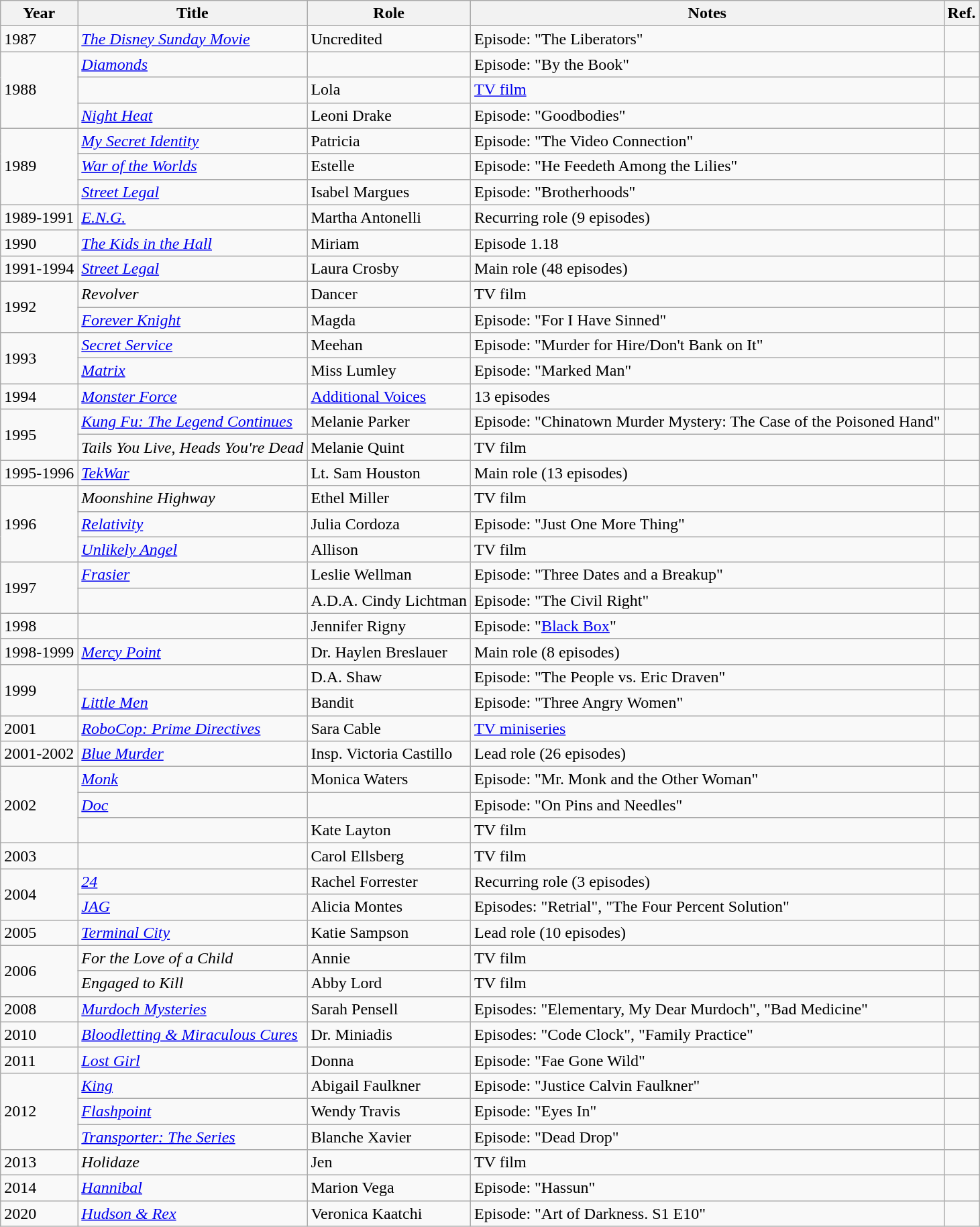<table class="wikitable sortable">
<tr>
<th>Year</th>
<th>Title</th>
<th>Role</th>
<th class="unsortable">Notes</th>
<th class="unsortable">Ref.</th>
</tr>
<tr>
<td>1987</td>
<td data-sort-value="Disney Sunday Movie, The"><em><a href='#'>The Disney Sunday Movie</a></em></td>
<td>Uncredited</td>
<td>Episode: "The Liberators"</td>
<td></td>
</tr>
<tr>
<td rowspan="3">1988</td>
<td><em><a href='#'>Diamonds</a></em></td>
<td></td>
<td>Episode: "By the Book"</td>
<td></td>
</tr>
<tr>
<td><em></em></td>
<td>Lola</td>
<td><a href='#'>TV film</a></td>
<td></td>
</tr>
<tr>
<td><em><a href='#'>Night Heat</a></em></td>
<td>Leoni Drake</td>
<td>Episode: "Goodbodies"</td>
<td></td>
</tr>
<tr>
<td rowspan="3">1989</td>
<td><em><a href='#'>My Secret Identity</a></em></td>
<td>Patricia</td>
<td>Episode: "The Video Connection"</td>
<td></td>
</tr>
<tr>
<td><em><a href='#'>War of the Worlds</a></em></td>
<td>Estelle</td>
<td>Episode: "He Feedeth Among the Lilies"</td>
<td></td>
</tr>
<tr>
<td><em><a href='#'>Street Legal</a></em></td>
<td>Isabel Margues</td>
<td>Episode: "Brotherhoods"</td>
<td></td>
</tr>
<tr>
<td>1989-1991</td>
<td><em><a href='#'>E.N.G.</a></em></td>
<td>Martha Antonelli</td>
<td>Recurring role (9 episodes)</td>
<td></td>
</tr>
<tr>
<td>1990</td>
<td data-sort-value="Kids in the Hall, The"><em><a href='#'>The Kids in the Hall</a></em></td>
<td>Miriam</td>
<td>Episode 1.18</td>
<td></td>
</tr>
<tr>
<td>1991-1994</td>
<td><em><a href='#'>Street Legal</a></em></td>
<td>Laura Crosby</td>
<td>Main role (48 episodes)</td>
<td></td>
</tr>
<tr>
<td rowspan="2">1992</td>
<td><em>Revolver</em></td>
<td>Dancer</td>
<td>TV film</td>
<td></td>
</tr>
<tr>
<td><em><a href='#'>Forever Knight</a></em></td>
<td>Magda</td>
<td>Episode: "For I Have Sinned"</td>
<td></td>
</tr>
<tr>
<td rowspan="2">1993</td>
<td><em><a href='#'>Secret Service</a></em></td>
<td>Meehan</td>
<td>Episode: "Murder for Hire/Don't Bank on It"</td>
<td></td>
</tr>
<tr>
<td><em><a href='#'>Matrix</a></em></td>
<td>Miss Lumley</td>
<td>Episode: "Marked Man"</td>
<td></td>
</tr>
<tr>
<td>1994</td>
<td><em><a href='#'>Monster Force</a></em></td>
<td><a href='#'>Additional Voices</a></td>
<td>13 episodes</td>
<td></td>
</tr>
<tr>
<td rowspan="2">1995</td>
<td><em><a href='#'>Kung Fu: The Legend Continues</a></em></td>
<td>Melanie Parker</td>
<td>Episode: "Chinatown Murder Mystery: The Case of the Poisoned Hand"</td>
<td></td>
</tr>
<tr>
<td><em>Tails You Live, Heads You're Dead</em></td>
<td>Melanie Quint</td>
<td>TV film</td>
<td></td>
</tr>
<tr>
<td>1995-1996</td>
<td><em><a href='#'>TekWar</a></em></td>
<td>Lt. Sam Houston</td>
<td>Main role (13 episodes)</td>
<td></td>
</tr>
<tr>
<td rowspan="3">1996</td>
<td><em>Moonshine Highway</em></td>
<td>Ethel Miller</td>
<td>TV film</td>
<td></td>
</tr>
<tr>
<td><em><a href='#'>Relativity</a></em></td>
<td>Julia Cordoza</td>
<td>Episode: "Just One More Thing"</td>
<td></td>
</tr>
<tr>
<td><em><a href='#'>Unlikely Angel</a></em></td>
<td>Allison</td>
<td>TV film</td>
<td></td>
</tr>
<tr>
<td rowspan="2">1997</td>
<td><em><a href='#'>Frasier</a></em></td>
<td>Leslie Wellman</td>
<td>Episode: "Three Dates and a Breakup"</td>
<td></td>
</tr>
<tr>
<td><em></em></td>
<td>A.D.A. Cindy Lichtman</td>
<td>Episode: "The Civil Right"</td>
<td></td>
</tr>
<tr>
<td>1998</td>
<td><em></em></td>
<td>Jennifer Rigny</td>
<td>Episode: "<a href='#'>Black Box</a>"</td>
<td></td>
</tr>
<tr>
<td>1998-1999</td>
<td><em><a href='#'>Mercy Point</a></em></td>
<td>Dr. Haylen Breslauer</td>
<td>Main role (8 episodes)</td>
<td></td>
</tr>
<tr>
<td rowspan="2">1999</td>
<td><em></em></td>
<td>D.A. Shaw</td>
<td>Episode: "The People vs. Eric Draven"</td>
<td></td>
</tr>
<tr>
<td><em><a href='#'>Little Men</a></em></td>
<td>Bandit</td>
<td>Episode: "Three Angry Women"</td>
<td></td>
</tr>
<tr>
<td>2001</td>
<td><em><a href='#'>RoboCop: Prime Directives</a></em></td>
<td>Sara Cable</td>
<td><a href='#'>TV miniseries</a></td>
<td></td>
</tr>
<tr>
<td>2001-2002</td>
<td><em><a href='#'>Blue Murder</a></em></td>
<td>Insp. Victoria Castillo</td>
<td>Lead role (26 episodes)</td>
<td></td>
</tr>
<tr>
<td rowspan="3">2002</td>
<td><em><a href='#'>Monk</a></em></td>
<td>Monica Waters</td>
<td>Episode: "Mr. Monk and the Other Woman"</td>
<td></td>
</tr>
<tr>
<td><em><a href='#'>Doc</a></em></td>
<td></td>
<td>Episode: "On Pins and Needles"</td>
<td></td>
</tr>
<tr>
<td><em></em></td>
<td>Kate Layton</td>
<td>TV film</td>
<td></td>
</tr>
<tr>
<td>2003</td>
<td><em></em></td>
<td>Carol Ellsberg</td>
<td>TV film</td>
<td></td>
</tr>
<tr>
<td rowspan="2">2004</td>
<td><em><a href='#'>24</a></em></td>
<td>Rachel Forrester</td>
<td>Recurring role (3 episodes)</td>
<td></td>
</tr>
<tr>
<td><em><a href='#'>JAG</a></em></td>
<td>Alicia Montes</td>
<td>Episodes: "Retrial", "The Four Percent Solution"</td>
<td></td>
</tr>
<tr>
<td>2005</td>
<td><em><a href='#'>Terminal City</a></em></td>
<td>Katie Sampson</td>
<td>Lead role (10 episodes)</td>
<td></td>
</tr>
<tr>
<td rowspan="2">2006</td>
<td><em>For the Love of a Child</em></td>
<td>Annie</td>
<td>TV film</td>
<td></td>
</tr>
<tr>
<td><em>Engaged to Kill</em></td>
<td>Abby Lord</td>
<td>TV film</td>
<td></td>
</tr>
<tr>
<td>2008</td>
<td><em><a href='#'>Murdoch Mysteries</a></em></td>
<td>Sarah Pensell</td>
<td>Episodes: "Elementary, My Dear Murdoch", "Bad Medicine"</td>
<td></td>
</tr>
<tr>
<td>2010</td>
<td><em><a href='#'>Bloodletting & Miraculous Cures</a></em></td>
<td>Dr. Miniadis</td>
<td>Episodes: "Code Clock", "Family Practice"</td>
<td></td>
</tr>
<tr>
<td>2011</td>
<td><em><a href='#'>Lost Girl</a></em></td>
<td>Donna</td>
<td>Episode: "Fae Gone Wild"</td>
<td></td>
</tr>
<tr>
<td rowspan="3">2012</td>
<td><em><a href='#'>King</a></em></td>
<td>Abigail Faulkner</td>
<td>Episode: "Justice Calvin Faulkner"</td>
<td></td>
</tr>
<tr>
<td><em><a href='#'>Flashpoint</a></em></td>
<td>Wendy Travis</td>
<td>Episode: "Eyes In"</td>
<td></td>
</tr>
<tr>
<td><em><a href='#'>Transporter: The Series</a></em></td>
<td>Blanche Xavier</td>
<td>Episode: "Dead Drop"</td>
<td></td>
</tr>
<tr>
<td>2013</td>
<td><em>Holidaze</em></td>
<td>Jen</td>
<td>TV film</td>
<td></td>
</tr>
<tr>
<td>2014</td>
<td><em><a href='#'>Hannibal</a></em></td>
<td>Marion Vega</td>
<td>Episode: "Hassun"</td>
<td></td>
</tr>
<tr>
<td>2020</td>
<td><em><a href='#'>Hudson & Rex</a></em></td>
<td>Veronica Kaatchi</td>
<td>Episode: "Art of Darkness. S1 E10"</td>
<td></td>
</tr>
</table>
